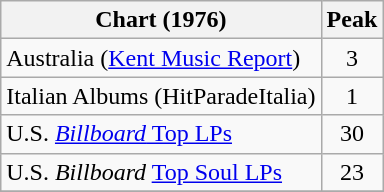<table class="wikitable">
<tr>
<th>Chart (1976)</th>
<th>Peak<br></th>
</tr>
<tr>
<td>Australia (<a href='#'>Kent Music Report</a>)</td>
<td style="text-align:center;">3</td>
</tr>
<tr>
<td>Italian Albums (HitParadeItalia)</td>
<td style="text-align:center;">1</td>
</tr>
<tr>
<td>U.S. <a href='#'><em>Billboard</em> Top LPs</a></td>
<td align="center">30</td>
</tr>
<tr>
<td>U.S. <em>Billboard</em> <a href='#'>Top Soul LPs</a></td>
<td align="center">23</td>
</tr>
<tr>
</tr>
</table>
